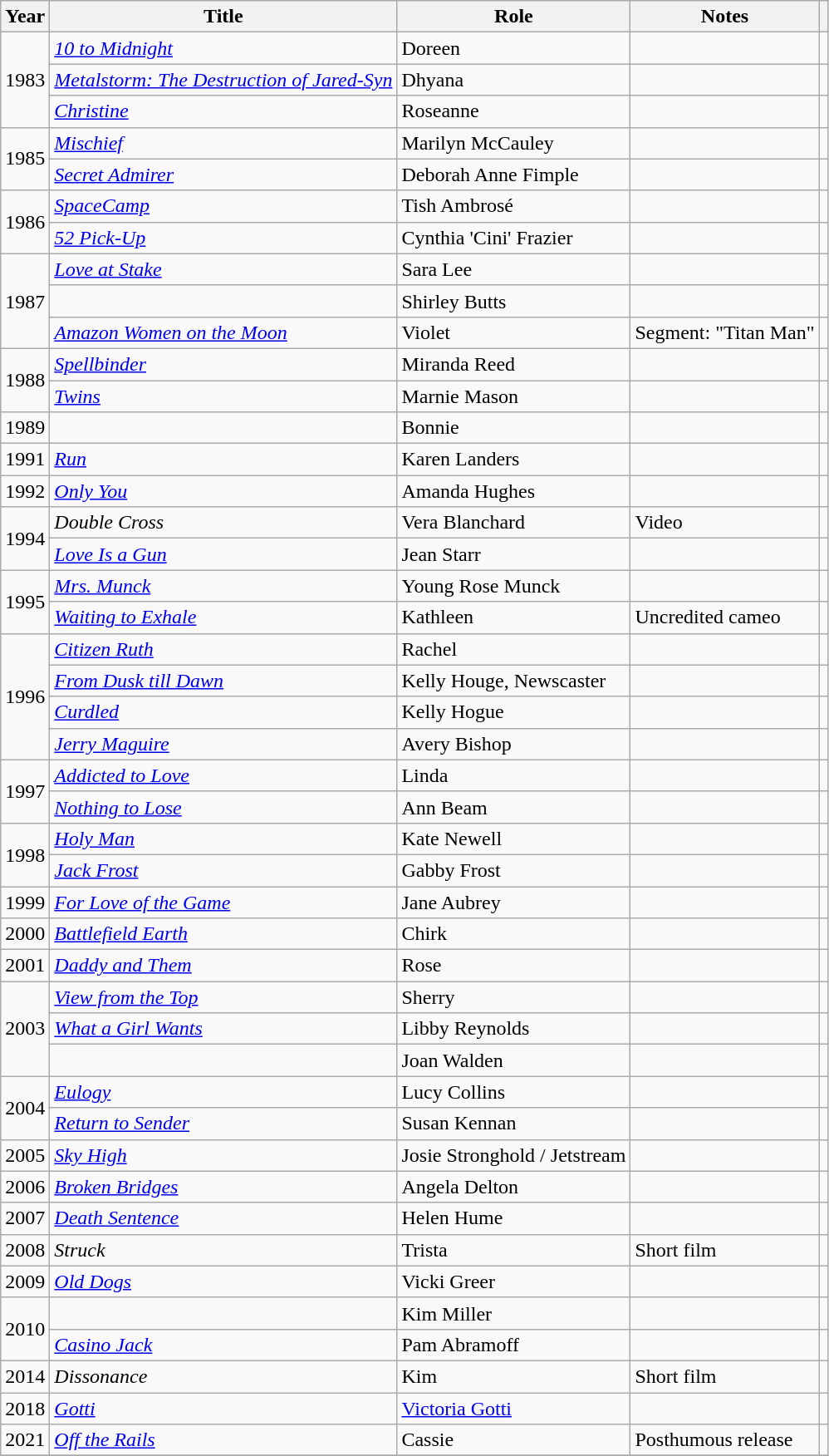<table class="wikitable sortable">
<tr>
<th>Year</th>
<th>Title</th>
<th>Role</th>
<th class="unsortable">Notes</th>
<th class="unsortable"></th>
</tr>
<tr>
<td rowspan="3">1983</td>
<td><em><a href='#'>10 to Midnight</a></em></td>
<td>Doreen</td>
<td></td>
<td></td>
</tr>
<tr>
<td><em><a href='#'>Metalstorm: The Destruction of Jared-Syn</a></em></td>
<td>Dhyana</td>
<td></td>
<td></td>
</tr>
<tr>
<td><em><a href='#'>Christine</a></em></td>
<td>Roseanne</td>
<td></td>
<td></td>
</tr>
<tr>
<td rowspan="2">1985</td>
<td><em><a href='#'>Mischief</a></em></td>
<td>Marilyn McCauley</td>
<td></td>
<td></td>
</tr>
<tr>
<td><em><a href='#'>Secret Admirer</a></em></td>
<td>Deborah Anne Fimple</td>
<td></td>
<td></td>
</tr>
<tr>
<td rowspan="2">1986</td>
<td><em><a href='#'>SpaceCamp</a></em></td>
<td>Tish Ambrosé</td>
<td></td>
<td></td>
</tr>
<tr>
<td><em><a href='#'>52 Pick-Up</a></em></td>
<td>Cynthia 'Cini' Frazier</td>
<td></td>
<td></td>
</tr>
<tr>
<td rowspan="3">1987</td>
<td><em><a href='#'>Love at Stake</a></em></td>
<td>Sara Lee</td>
<td></td>
<td></td>
</tr>
<tr>
<td><em></em></td>
<td>Shirley Butts</td>
<td></td>
<td></td>
</tr>
<tr>
<td><em><a href='#'>Amazon Women on the Moon</a></em></td>
<td>Violet</td>
<td>Segment: "Titan Man"</td>
<td></td>
</tr>
<tr>
<td rowspan="2">1988</td>
<td><em><a href='#'>Spellbinder</a></em></td>
<td>Miranda Reed</td>
<td></td>
<td></td>
</tr>
<tr>
<td><em><a href='#'>Twins</a></em></td>
<td>Marnie Mason</td>
<td></td>
<td></td>
</tr>
<tr>
<td>1989</td>
<td><em></em></td>
<td>Bonnie</td>
<td></td>
<td></td>
</tr>
<tr>
<td>1991</td>
<td><em><a href='#'>Run</a></em></td>
<td>Karen Landers</td>
<td></td>
<td></td>
</tr>
<tr>
<td>1992</td>
<td><em><a href='#'>Only You</a></em></td>
<td>Amanda Hughes</td>
<td></td>
<td></td>
</tr>
<tr>
<td rowspan="2">1994</td>
<td><em>Double Cross</em></td>
<td>Vera Blanchard</td>
<td>Video</td>
<td></td>
</tr>
<tr>
<td><em><a href='#'>Love Is a Gun</a></em></td>
<td>Jean Starr</td>
<td></td>
<td></td>
</tr>
<tr>
<td rowspan="2">1995</td>
<td><em><a href='#'>Mrs. Munck</a></em></td>
<td>Young Rose Munck</td>
<td></td>
<td></td>
</tr>
<tr>
<td><em><a href='#'>Waiting to Exhale</a></em></td>
<td>Kathleen</td>
<td>Uncredited cameo</td>
<td></td>
</tr>
<tr>
<td rowspan="4">1996</td>
<td><em><a href='#'>Citizen Ruth</a></em></td>
<td>Rachel</td>
<td></td>
<td></td>
</tr>
<tr>
<td><em><a href='#'>From Dusk till Dawn</a></em></td>
<td>Kelly Houge, Newscaster</td>
<td></td>
<td></td>
</tr>
<tr>
<td><em><a href='#'>Curdled</a></em></td>
<td>Kelly Hogue</td>
<td></td>
<td></td>
</tr>
<tr>
<td><em><a href='#'>Jerry Maguire</a></em></td>
<td>Avery Bishop</td>
<td></td>
<td></td>
</tr>
<tr>
<td rowspan="2">1997</td>
<td><em><a href='#'>Addicted to Love</a></em></td>
<td>Linda</td>
<td></td>
<td></td>
</tr>
<tr>
<td><em><a href='#'>Nothing to Lose</a></em></td>
<td>Ann Beam</td>
<td></td>
<td></td>
</tr>
<tr>
<td rowspan="2">1998</td>
<td><em><a href='#'>Holy Man</a></em></td>
<td>Kate Newell</td>
<td></td>
<td></td>
</tr>
<tr>
<td><em><a href='#'>Jack Frost</a></em></td>
<td>Gabby Frost</td>
<td></td>
<td></td>
</tr>
<tr>
<td>1999</td>
<td><em><a href='#'>For Love of the Game</a></em></td>
<td>Jane Aubrey</td>
<td></td>
<td></td>
</tr>
<tr>
<td>2000</td>
<td><em><a href='#'>Battlefield Earth</a></em></td>
<td>Chirk</td>
<td></td>
<td></td>
</tr>
<tr>
<td>2001</td>
<td><em><a href='#'>Daddy and Them</a></em></td>
<td>Rose</td>
<td></td>
<td></td>
</tr>
<tr>
<td rowspan="3">2003</td>
<td><em><a href='#'>View from the Top</a></em></td>
<td>Sherry</td>
<td></td>
<td></td>
</tr>
<tr>
<td><em><a href='#'>What a Girl Wants</a></em></td>
<td>Libby Reynolds</td>
<td></td>
<td></td>
</tr>
<tr>
<td><em></em></td>
<td>Joan Walden</td>
<td></td>
<td></td>
</tr>
<tr>
<td rowspan="2">2004</td>
<td><em><a href='#'>Eulogy</a></em></td>
<td>Lucy Collins</td>
<td></td>
<td></td>
</tr>
<tr>
<td><em><a href='#'>Return to Sender</a></em></td>
<td>Susan Kennan</td>
<td></td>
<td></td>
</tr>
<tr>
<td>2005</td>
<td><em><a href='#'>Sky High</a></em></td>
<td>Josie Stronghold / Jetstream</td>
<td></td>
<td></td>
</tr>
<tr>
<td>2006</td>
<td><em><a href='#'>Broken Bridges</a></em></td>
<td>Angela Delton</td>
<td></td>
<td></td>
</tr>
<tr>
<td>2007</td>
<td><em><a href='#'>Death Sentence</a></em></td>
<td>Helen Hume</td>
<td></td>
<td></td>
</tr>
<tr>
<td>2008</td>
<td><em>Struck</em></td>
<td>Trista</td>
<td>Short film</td>
<td></td>
</tr>
<tr>
<td>2009</td>
<td><em><a href='#'>Old Dogs</a></em></td>
<td>Vicki Greer</td>
<td></td>
<td></td>
</tr>
<tr>
<td rowspan="2">2010</td>
<td><em></em></td>
<td>Kim Miller</td>
<td></td>
<td></td>
</tr>
<tr>
<td><em><a href='#'>Casino Jack</a></em></td>
<td>Pam Abramoff</td>
<td></td>
<td></td>
</tr>
<tr>
<td>2014</td>
<td><em>Dissonance</em></td>
<td>Kim</td>
<td>Short film</td>
<td></td>
</tr>
<tr>
<td>2018</td>
<td><em><a href='#'>Gotti</a></em></td>
<td><a href='#'>Victoria Gotti</a></td>
<td></td>
<td></td>
</tr>
<tr>
<td>2021</td>
<td><em><a href='#'>Off the Rails</a></em></td>
<td>Cassie</td>
<td>Posthumous release</td>
<td></td>
</tr>
<tr>
</tr>
</table>
